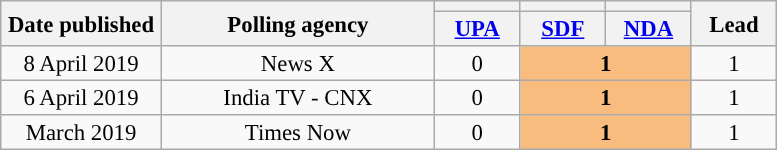<table class="wikitable sortable" style="text-align:center;font-size:95%;line-height:16px">
<tr>
<th rowspan="2" width="100px">Date published</th>
<th rowspan="2" width="175px">Polling agency</th>
<th style="background:"></th>
<th style="background:"></th>
<th style="background:"></th>
<th rowspan="2" width="50px">Lead</th>
</tr>
<tr>
<th width="50px" class="unsortable"><a href='#'>UPA</a></th>
<th width="50px" class="unsortable"><a href='#'>SDF</a></th>
<th width="50px" class="unsortable"><a href='#'>NDA</a></th>
</tr>
<tr>
<td>8 April 2019</td>
<td>News X</td>
<td>0</td>
<td colspan="2" style="background:#F9BC7F"><strong>1</strong></td>
<td style="background:"><span>1</span></td>
</tr>
<tr>
<td>6 April 2019</td>
<td>India TV - CNX</td>
<td>0</td>
<td colspan="2" style="background:#F9BC7F"><strong>1</strong></td>
<td style="background:"><span>1</span></td>
</tr>
<tr>
<td>March 2019</td>
<td>Times Now</td>
<td>0</td>
<td colspan="2" style="background:#F9BC7F"><strong>1</strong></td>
<td style="background:"><span>1</span></td>
</tr>
</table>
